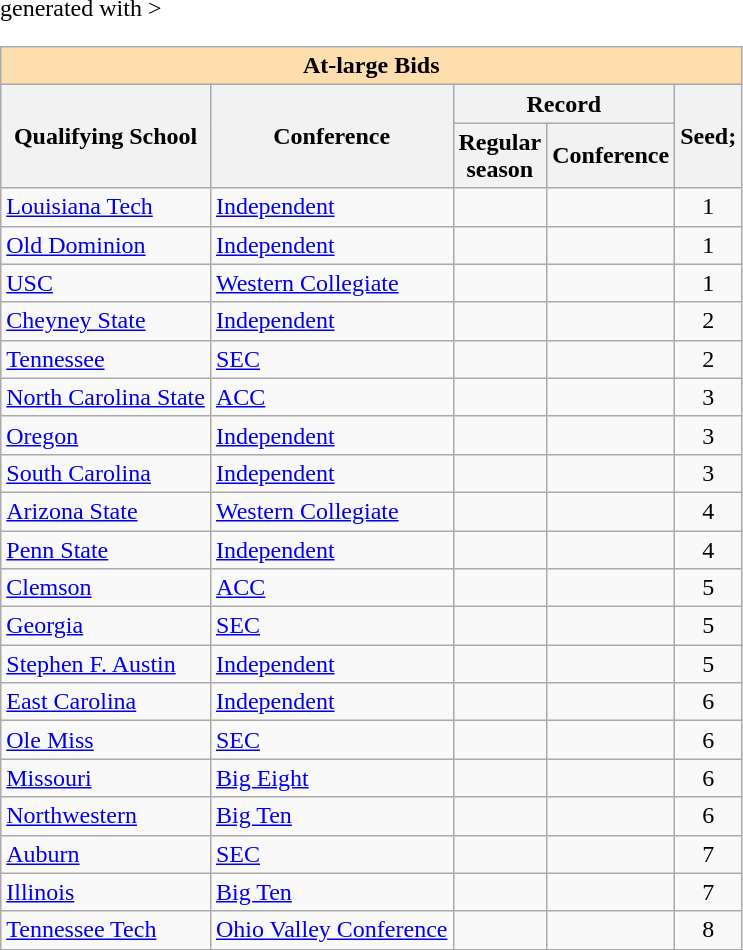<table class="wikitable sortable" <hiddentext>generated with   >
<tr>
<th style="background-color:#FFdead;font-weight:bold"   align="center" valign="center"  width="171" colspan="5" height="13">At-large  Bids</th>
</tr>
<tr>
<th height="13"    valign="center" rowspan="2">Qualifying School</th>
<th valign="center" rowspan="2">Conference</th>
<th style="font-weight:bold"   colspan="2" align="center"  valign="center">Record</th>
<th valign="center" rowspan="2">Seed;</th>
</tr>
<tr style="font-weight:bold"   valign="center">
<th>Regular<br>season</th>
<th>Conference</th>
</tr>
<tr>
<td height="13"  valign="bottom"><a href='#'>Louisiana Tech</a></td>
<td valign="bottom"><a href='#'>Independent</a></td>
<td align="center"  valign="bottom"></td>
<td align="center"  valign="bottom"></td>
<td align="center"  valign="bottom">1</td>
</tr>
<tr>
<td height="13"  valign="bottom"><a href='#'>Old Dominion</a></td>
<td valign="bottom"><a href='#'>Independent</a></td>
<td align="center"  valign="bottom"></td>
<td align="center"  valign="bottom"></td>
<td align="center"  valign="bottom">1</td>
</tr>
<tr>
<td height="13"  valign="bottom"><a href='#'>USC</a></td>
<td valign="bottom"><a href='#'>Western Collegiate</a></td>
<td align="center"  valign="bottom"></td>
<td align="center"  valign="bottom"></td>
<td align="center"  valign="bottom">1</td>
</tr>
<tr>
<td height="13"  valign="bottom"><a href='#'>Cheyney State</a></td>
<td valign="bottom"><a href='#'>Independent</a></td>
<td align="center"  valign="bottom"></td>
<td align="center"  valign="bottom"></td>
<td align="center"  valign="bottom">2</td>
</tr>
<tr>
<td height="13"  valign="bottom"><a href='#'>Tennessee</a></td>
<td valign="bottom"><a href='#'>SEC</a></td>
<td align="center"  valign="bottom"></td>
<td align="center"  valign="bottom"></td>
<td align="center"  valign="bottom">2</td>
</tr>
<tr>
<td height="13"  valign="bottom"><a href='#'>North Carolina State</a></td>
<td valign="bottom"><a href='#'>ACC</a></td>
<td align="center"  valign="bottom"></td>
<td align="center"  valign="bottom"></td>
<td align="center"  valign="bottom">3</td>
</tr>
<tr>
<td height="13"  valign="bottom"><a href='#'>Oregon</a></td>
<td valign="bottom"><a href='#'>Independent</a></td>
<td align="center"  valign="bottom"></td>
<td align="center"  valign="bottom"></td>
<td align="center"  valign="bottom">3</td>
</tr>
<tr>
<td height="13"  valign="bottom"><a href='#'>South Carolina</a></td>
<td valign="bottom"><a href='#'>Independent</a></td>
<td align="center"  valign="bottom"></td>
<td align="center"  valign="bottom"></td>
<td align="center"  valign="bottom">3</td>
</tr>
<tr>
<td height="13"  valign="bottom"><a href='#'>Arizona State</a></td>
<td valign="bottom"><a href='#'>Western Collegiate</a></td>
<td align="center"  valign="bottom"></td>
<td align="center"  valign="bottom"></td>
<td align="center"  valign="bottom">4</td>
</tr>
<tr>
<td height="13"  valign="bottom"><a href='#'>Penn State</a></td>
<td valign="bottom"><a href='#'>Independent</a></td>
<td align="center"  valign="bottom"></td>
<td align="center"  valign="bottom"></td>
<td align="center"  valign="bottom">4</td>
</tr>
<tr>
<td height="13"  valign="bottom"><a href='#'>Clemson</a></td>
<td valign="bottom"><a href='#'>ACC</a></td>
<td align="center"  valign="bottom"></td>
<td align="center"  valign="bottom"></td>
<td align="center"  valign="bottom">5</td>
</tr>
<tr>
<td height="13"  valign="bottom"><a href='#'>Georgia</a></td>
<td valign="bottom"><a href='#'>SEC</a></td>
<td align="center"  valign="bottom"></td>
<td align="center"  valign="bottom"></td>
<td align="center"  valign="bottom">5</td>
</tr>
<tr>
<td height="13"  valign="bottom"><a href='#'>Stephen F. Austin</a></td>
<td valign="bottom"><a href='#'>Independent</a></td>
<td align="center"  valign="bottom"></td>
<td align="center"  valign="bottom"></td>
<td align="center"  valign="bottom">5</td>
</tr>
<tr>
<td height="13"  valign="bottom"><a href='#'>East Carolina</a></td>
<td valign="bottom"><a href='#'>Independent</a></td>
<td align="center"  valign="bottom"></td>
<td align="center"  valign="bottom"></td>
<td align="center"  valign="bottom">6</td>
</tr>
<tr>
<td height="13"  valign="bottom"><a href='#'>Ole Miss</a></td>
<td valign="bottom"><a href='#'>SEC</a></td>
<td align="center"  valign="bottom"></td>
<td align="center"  valign="bottom"></td>
<td align="center"  valign="bottom">6</td>
</tr>
<tr>
<td height="13"  valign="bottom"><a href='#'>Missouri</a></td>
<td valign="bottom"><a href='#'>Big Eight</a></td>
<td align="center"  valign="bottom"></td>
<td align="center"  valign="bottom"></td>
<td align="center"  valign="bottom">6</td>
</tr>
<tr>
<td height="13"  valign="bottom"><a href='#'>Northwestern</a></td>
<td valign="bottom"><a href='#'>Big Ten</a></td>
<td align="center"  valign="bottom"></td>
<td align="center"  valign="bottom"></td>
<td align="center"  valign="bottom">6</td>
</tr>
<tr>
<td height="13"  valign="bottom"><a href='#'>Auburn</a></td>
<td valign="bottom"><a href='#'>SEC</a></td>
<td align="center"  valign="bottom"></td>
<td align="center"  valign="bottom"></td>
<td align="center"  valign="bottom">7</td>
</tr>
<tr>
<td height="13"  valign="bottom"><a href='#'>Illinois</a></td>
<td valign="bottom"><a href='#'>Big Ten</a></td>
<td align="center"  valign="bottom"></td>
<td align="center"  valign="bottom"></td>
<td align="center"  valign="bottom">7</td>
</tr>
<tr>
<td height="13"  valign="bottom"><a href='#'>Tennessee Tech</a></td>
<td valign="bottom"><a href='#'>Ohio Valley Conference</a></td>
<td align="center"  valign="bottom"></td>
<td align="center"  valign="bottom"></td>
<td align="center"  valign="bottom">8</td>
</tr>
</table>
